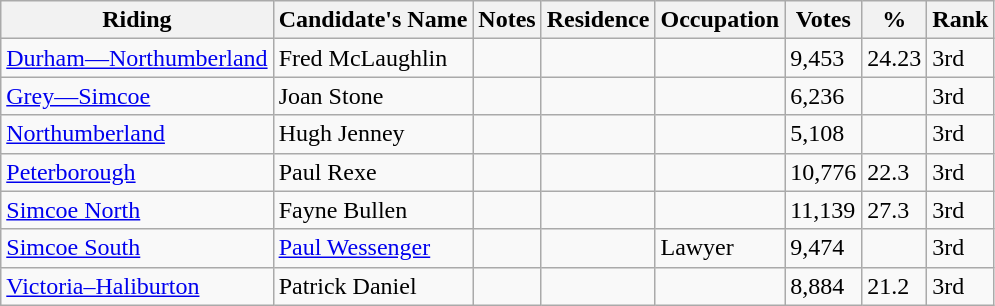<table class="wikitable sortable">
<tr>
<th>Riding<br></th>
<th>Candidate's Name</th>
<th>Notes</th>
<th>Residence</th>
<th>Occupation</th>
<th>Votes</th>
<th>%</th>
<th>Rank</th>
</tr>
<tr>
<td><a href='#'>Durham—Northumberland</a></td>
<td>Fred McLaughlin</td>
<td></td>
<td></td>
<td></td>
<td>9,453</td>
<td>24.23</td>
<td>3rd</td>
</tr>
<tr>
<td><a href='#'>Grey—Simcoe</a></td>
<td>Joan Stone</td>
<td></td>
<td></td>
<td></td>
<td>6,236</td>
<td></td>
<td>3rd</td>
</tr>
<tr>
<td><a href='#'>Northumberland</a></td>
<td>Hugh Jenney</td>
<td></td>
<td></td>
<td></td>
<td>5,108</td>
<td></td>
<td>3rd</td>
</tr>
<tr>
<td><a href='#'>Peterborough</a></td>
<td>Paul Rexe</td>
<td></td>
<td></td>
<td></td>
<td>10,776</td>
<td>22.3</td>
<td>3rd</td>
</tr>
<tr>
<td><a href='#'>Simcoe North</a></td>
<td>Fayne Bullen</td>
<td></td>
<td></td>
<td></td>
<td>11,139</td>
<td>27.3</td>
<td>3rd</td>
</tr>
<tr>
<td><a href='#'>Simcoe South</a></td>
<td><a href='#'>Paul Wessenger</a></td>
<td></td>
<td></td>
<td>Lawyer</td>
<td>9,474</td>
<td></td>
<td>3rd</td>
</tr>
<tr>
<td><a href='#'>Victoria–Haliburton</a></td>
<td>Patrick Daniel</td>
<td></td>
<td></td>
<td></td>
<td>8,884</td>
<td>21.2</td>
<td>3rd</td>
</tr>
</table>
